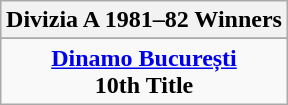<table class="wikitable" style="text-align: center; margin: 0 auto;">
<tr>
<th>Divizia A 1981–82 Winners</th>
</tr>
<tr>
</tr>
<tr>
<td><strong><a href='#'>Dinamo București</a></strong><br><strong>10th Title</strong></td>
</tr>
</table>
